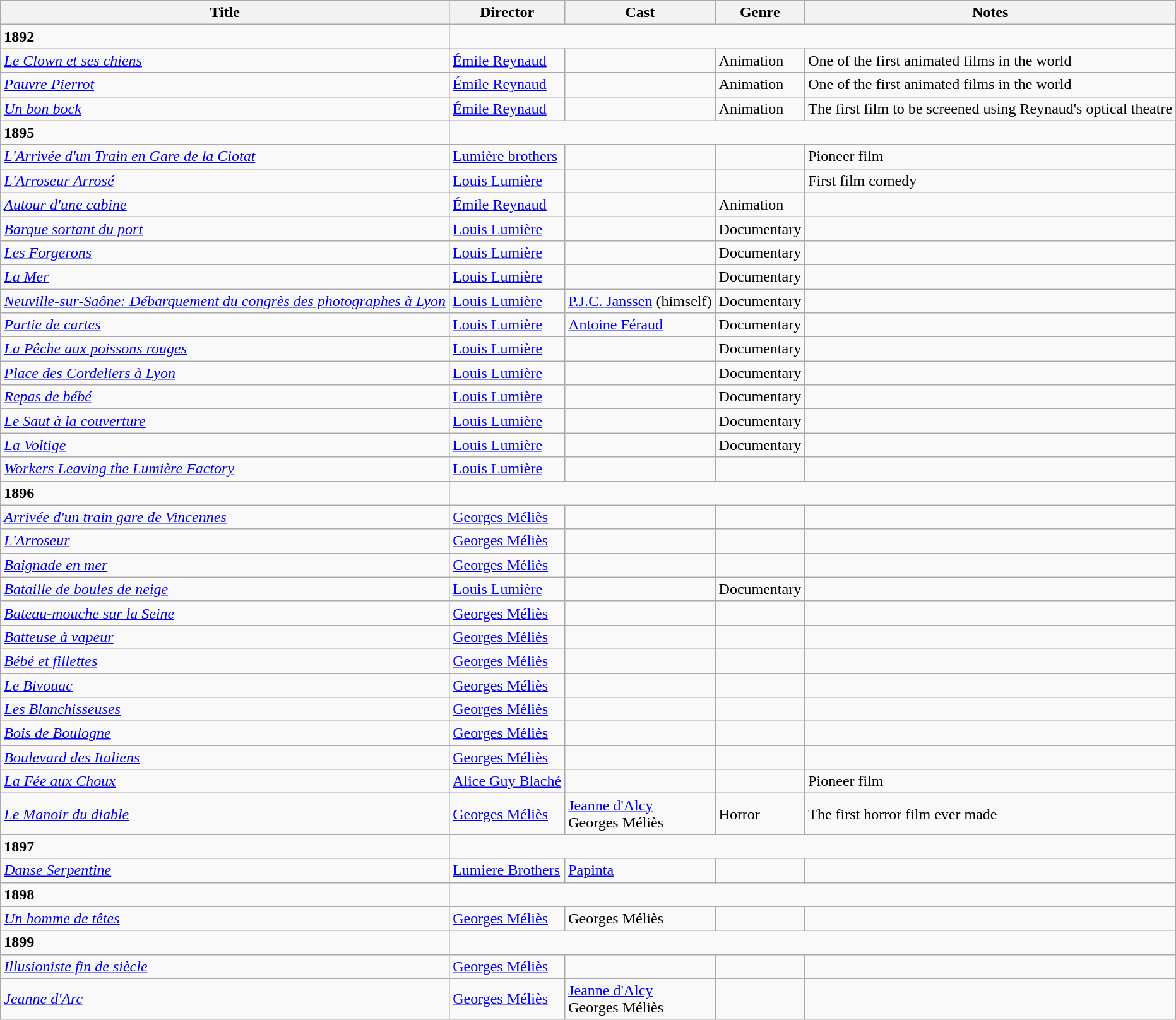<table class="wikitable">
<tr>
<th>Title</th>
<th>Director</th>
<th>Cast</th>
<th>Genre</th>
<th>Notes</th>
</tr>
<tr>
<td><strong>1892</strong></td>
</tr>
<tr>
<td><em><a href='#'>Le Clown et ses chiens</a></em></td>
<td><a href='#'>Émile Reynaud</a></td>
<td></td>
<td>Animation</td>
<td>One of the first animated films in the world</td>
</tr>
<tr>
<td><em><a href='#'>Pauvre Pierrot</a></em></td>
<td><a href='#'>Émile Reynaud</a></td>
<td></td>
<td>Animation</td>
<td>One of the first animated films in the world</td>
</tr>
<tr>
<td><em><a href='#'>Un bon bock</a></em></td>
<td><a href='#'>Émile Reynaud</a></td>
<td></td>
<td>Animation</td>
<td>The first film to be screened using Reynaud's optical theatre</td>
</tr>
<tr>
<td><strong>1895</strong></td>
</tr>
<tr>
<td><em><a href='#'>L'Arrivée d'un Train en Gare de la Ciotat</a></em></td>
<td><a href='#'>Lumière brothers</a></td>
<td></td>
<td></td>
<td>Pioneer film</td>
</tr>
<tr>
<td><em><a href='#'>L'Arroseur Arrosé</a></em></td>
<td><a href='#'>Louis Lumière</a></td>
<td></td>
<td></td>
<td>First film comedy</td>
</tr>
<tr>
<td><em><a href='#'>Autour d'une cabine</a></em></td>
<td><a href='#'>Émile Reynaud</a></td>
<td></td>
<td>Animation</td>
<td></td>
</tr>
<tr>
<td><em><a href='#'>Barque sortant du port</a></em></td>
<td><a href='#'>Louis Lumière</a></td>
<td></td>
<td>Documentary</td>
<td></td>
</tr>
<tr>
<td><em><a href='#'>Les Forgerons</a></em></td>
<td><a href='#'>Louis Lumière</a></td>
<td></td>
<td>Documentary</td>
<td></td>
</tr>
<tr>
<td><em><a href='#'>La Mer</a></em></td>
<td><a href='#'>Louis Lumière</a></td>
<td></td>
<td>Documentary</td>
<td></td>
</tr>
<tr>
<td><em><a href='#'>Neuville-sur-Saône: Débarquement du congrès des photographes à Lyon</a></em></td>
<td><a href='#'>Louis Lumière</a></td>
<td><a href='#'>P.J.C. Janssen</a> (himself)</td>
<td>Documentary</td>
<td></td>
</tr>
<tr>
<td><em><a href='#'>Partie de cartes</a></em></td>
<td><a href='#'>Louis Lumière</a></td>
<td><a href='#'>Antoine Féraud</a></td>
<td>Documentary</td>
<td></td>
</tr>
<tr>
<td><em><a href='#'>La Pêche aux poissons rouges</a></em></td>
<td><a href='#'>Louis Lumière</a></td>
<td></td>
<td>Documentary</td>
<td></td>
</tr>
<tr>
<td><em><a href='#'>Place des Cordeliers à Lyon</a></em></td>
<td><a href='#'>Louis Lumière</a></td>
<td></td>
<td>Documentary</td>
<td></td>
</tr>
<tr>
<td><em><a href='#'>Repas de bébé</a></em></td>
<td><a href='#'>Louis Lumière</a></td>
<td></td>
<td>Documentary</td>
<td></td>
</tr>
<tr>
<td><em><a href='#'>Le Saut à la couverture</a></em></td>
<td><a href='#'>Louis Lumière</a></td>
<td></td>
<td>Documentary</td>
<td></td>
</tr>
<tr>
<td><em><a href='#'>La Voltige</a></em></td>
<td><a href='#'>Louis Lumière</a></td>
<td></td>
<td>Documentary</td>
<td></td>
</tr>
<tr>
<td><em><a href='#'>Workers Leaving the Lumière Factory</a></em></td>
<td><a href='#'>Louis Lumière</a></td>
<td></td>
<td></td>
<td></td>
</tr>
<tr>
<td><strong>1896</strong></td>
</tr>
<tr>
<td><em><a href='#'>Arrivée d'un train gare de Vincennes</a></em></td>
<td><a href='#'>Georges Méliès</a></td>
<td></td>
<td></td>
<td></td>
</tr>
<tr>
<td><em><a href='#'>L'Arroseur</a></em></td>
<td><a href='#'>Georges Méliès</a></td>
<td></td>
<td></td>
<td></td>
</tr>
<tr>
<td><em><a href='#'>Baignade en mer</a></em></td>
<td><a href='#'>Georges Méliès</a></td>
<td></td>
<td></td>
<td></td>
</tr>
<tr>
<td><em><a href='#'>Bataille de boules de neige</a></em></td>
<td><a href='#'>Louis Lumière</a></td>
<td></td>
<td>Documentary</td>
<td></td>
</tr>
<tr>
<td><em><a href='#'>Bateau-mouche sur la Seine</a></em></td>
<td><a href='#'>Georges Méliès</a></td>
<td></td>
<td></td>
<td></td>
</tr>
<tr>
<td><em><a href='#'>Batteuse à vapeur</a></em></td>
<td><a href='#'>Georges Méliès</a></td>
<td></td>
<td></td>
<td></td>
</tr>
<tr>
<td><em><a href='#'>Bébé et fillettes</a></em></td>
<td><a href='#'>Georges Méliès</a></td>
<td></td>
<td></td>
<td></td>
</tr>
<tr>
<td><em><a href='#'>Le Bivouac</a></em></td>
<td><a href='#'>Georges Méliès</a></td>
<td></td>
<td></td>
<td></td>
</tr>
<tr>
<td><em><a href='#'>Les Blanchisseuses</a></em></td>
<td><a href='#'>Georges Méliès</a></td>
<td></td>
<td></td>
<td></td>
</tr>
<tr>
<td><em><a href='#'>Bois de Boulogne</a></em></td>
<td><a href='#'>Georges Méliès</a></td>
<td></td>
<td></td>
<td></td>
</tr>
<tr>
<td><em><a href='#'>Boulevard des Italiens</a> </em></td>
<td><a href='#'>Georges Méliès</a></td>
<td></td>
<td></td>
<td></td>
</tr>
<tr>
<td><em><a href='#'>La Fée aux Choux</a></em></td>
<td><a href='#'>Alice Guy Blaché</a></td>
<td></td>
<td></td>
<td>Pioneer film</td>
</tr>
<tr>
<td><em><a href='#'>Le Manoir du diable</a></em></td>
<td><a href='#'>Georges Méliès</a></td>
<td><a href='#'>Jeanne d'Alcy</a><br>Georges Méliès</td>
<td>Horror</td>
<td>The first horror film ever made</td>
</tr>
<tr>
<td><strong>1897</strong></td>
</tr>
<tr>
<td><em><a href='#'>Danse Serpentine</a></em></td>
<td><a href='#'>Lumiere Brothers</a></td>
<td><a href='#'>Papinta</a></td>
<td></td>
<td></td>
</tr>
<tr>
<td><strong>1898</strong></td>
</tr>
<tr>
<td><em><a href='#'>Un homme de têtes</a></em></td>
<td><a href='#'>Georges Méliès</a></td>
<td>Georges Méliès</td>
<td></td>
<td></td>
</tr>
<tr>
<td><strong>1899</strong></td>
</tr>
<tr>
<td><em><a href='#'>Illusioniste fin de siècle</a></em></td>
<td><a href='#'>Georges Méliès</a></td>
<td></td>
<td></td>
<td></td>
</tr>
<tr>
<td><em><a href='#'>Jeanne d'Arc</a></em></td>
<td><a href='#'>Georges Méliès</a></td>
<td><a href='#'>Jeanne d'Alcy</a><br>Georges Méliès</td>
<td></td>
<td></td>
</tr>
</table>
